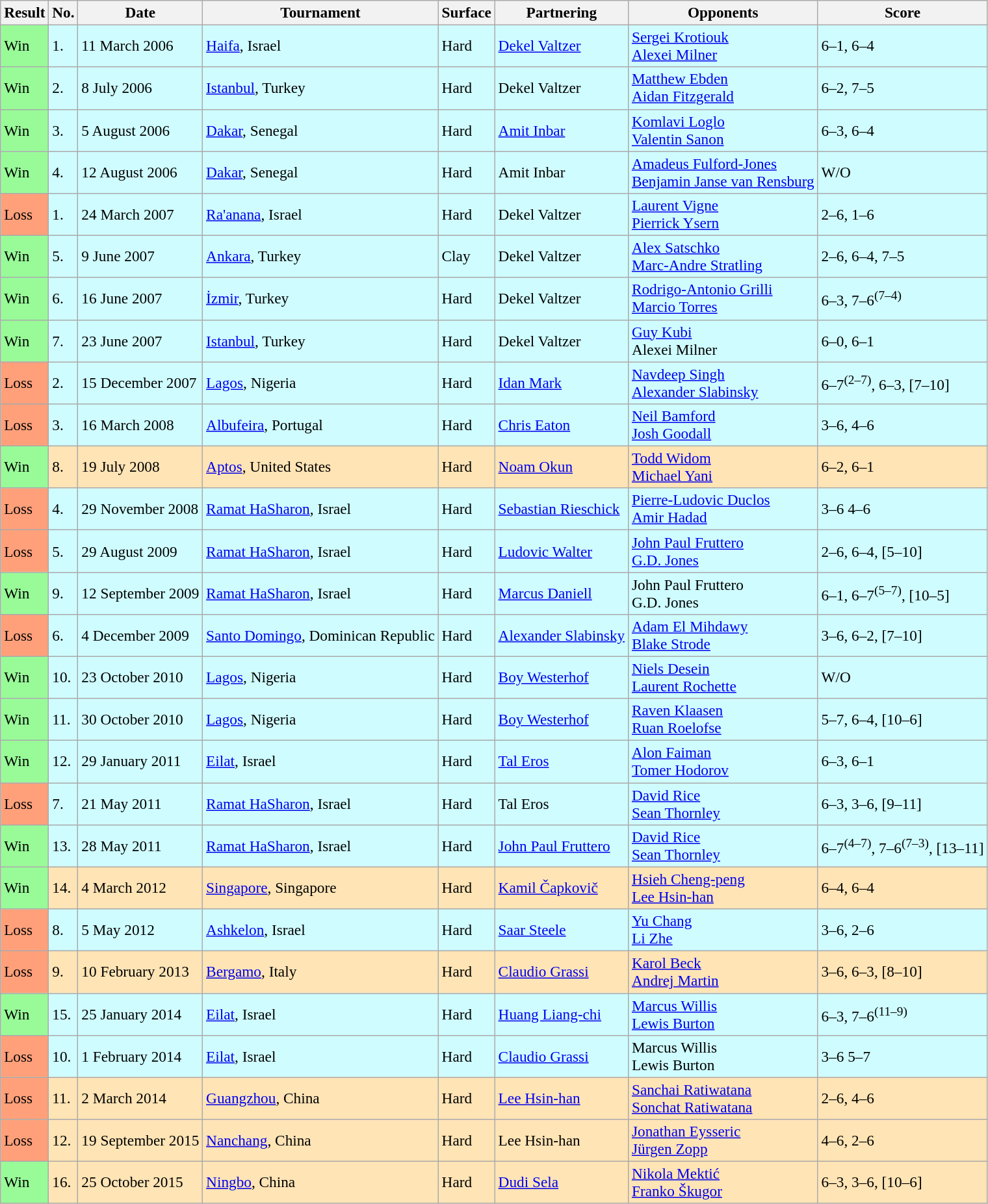<table class="sortable wikitable" style=font-size:97%>
<tr>
<th>Result</th>
<th>No.</th>
<th>Date</th>
<th>Tournament</th>
<th>Surface</th>
<th>Partnering</th>
<th>Opponents</th>
<th>Score</th>
</tr>
<tr bgcolor=CFFCFF>
<td style="background:#98fb98;">Win</td>
<td>1.</td>
<td>11 March 2006</td>
<td><a href='#'>Haifa</a>, Israel</td>
<td>Hard</td>
<td> <a href='#'>Dekel Valtzer</a></td>
<td> <a href='#'>Sergei Krotiouk</a><br> <a href='#'>Alexei Milner</a></td>
<td>6–1, 6–4</td>
</tr>
<tr bgcolor=CFFCFF>
<td style="background:#98fb98;">Win</td>
<td>2.</td>
<td>8 July 2006</td>
<td><a href='#'>Istanbul</a>, Turkey</td>
<td>Hard</td>
<td> Dekel Valtzer</td>
<td> <a href='#'>Matthew Ebden</a><br> <a href='#'>Aidan Fitzgerald</a></td>
<td>6–2, 7–5</td>
</tr>
<tr bgcolor=CFFCFF>
<td style="background:#98fb98;">Win</td>
<td>3.</td>
<td>5 August 2006</td>
<td><a href='#'>Dakar</a>, Senegal</td>
<td>Hard</td>
<td> <a href='#'>Amit Inbar</a></td>
<td> <a href='#'>Komlavi Loglo</a><br> <a href='#'>Valentin Sanon</a></td>
<td>6–3, 6–4</td>
</tr>
<tr bgcolor=CFFCFF>
<td style="background:#98fb98;">Win</td>
<td>4.</td>
<td>12 August 2006</td>
<td><a href='#'>Dakar</a>, Senegal</td>
<td>Hard</td>
<td> Amit Inbar</td>
<td> <a href='#'>Amadeus Fulford-Jones</a><br> <a href='#'>Benjamin Janse van Rensburg</a></td>
<td>W/O</td>
</tr>
<tr bgcolor=CFFCFF>
<td style="background:#ffa07a;">Loss</td>
<td>1.</td>
<td>24 March 2007</td>
<td><a href='#'>Ra'anana</a>, Israel</td>
<td>Hard</td>
<td> Dekel Valtzer</td>
<td> <a href='#'>Laurent Vigne</a><br> <a href='#'>Pierrick Ysern</a></td>
<td>2–6, 1–6</td>
</tr>
<tr bgcolor=CFFCFF>
<td style="background:#98fb98;">Win</td>
<td>5.</td>
<td>9 June 2007</td>
<td><a href='#'>Ankara</a>, Turkey</td>
<td>Clay</td>
<td> Dekel Valtzer</td>
<td> <a href='#'>Alex Satschko</a><br> <a href='#'>Marc-Andre Stratling</a></td>
<td>2–6, 6–4, 7–5</td>
</tr>
<tr bgcolor=CFFCFF>
<td style="background:#98fb98;">Win</td>
<td>6.</td>
<td>16 June 2007</td>
<td><a href='#'>İzmir</a>, Turkey</td>
<td>Hard</td>
<td> Dekel Valtzer</td>
<td> <a href='#'>Rodrigo-Antonio Grilli</a><br> <a href='#'>Marcio Torres</a></td>
<td>6–3, 7–6<sup>(7–4)</sup></td>
</tr>
<tr bgcolor=CFFCFF>
<td style="background:#98fb98;">Win</td>
<td>7.</td>
<td>23 June 2007</td>
<td><a href='#'>Istanbul</a>, Turkey</td>
<td>Hard</td>
<td> Dekel Valtzer</td>
<td> <a href='#'>Guy Kubi</a><br> Alexei Milner</td>
<td>6–0, 6–1</td>
</tr>
<tr bgcolor=CFFCFF>
<td style="background:#ffa07a;">Loss</td>
<td>2.</td>
<td>15 December 2007</td>
<td><a href='#'>Lagos</a>, Nigeria</td>
<td>Hard</td>
<td> <a href='#'>Idan Mark</a></td>
<td> <a href='#'>Navdeep Singh</a><br> <a href='#'>Alexander Slabinsky</a></td>
<td>6–7<sup>(2–7)</sup>, 6–3, [7–10]</td>
</tr>
<tr bgcolor=CFFCFF>
<td style="background:#ffa07a;">Loss</td>
<td>3.</td>
<td>16 March 2008</td>
<td><a href='#'>Albufeira</a>, Portugal</td>
<td>Hard</td>
<td> <a href='#'>Chris Eaton</a></td>
<td> <a href='#'>Neil Bamford</a><br> <a href='#'>Josh Goodall</a></td>
<td>3–6, 4–6</td>
</tr>
<tr bgcolor=moccasin>
<td style="background:#98fb98;">Win</td>
<td>8.</td>
<td>19 July 2008</td>
<td><a href='#'>Aptos</a>, United States</td>
<td>Hard</td>
<td> <a href='#'>Noam Okun</a></td>
<td> <a href='#'>Todd Widom</a><br> <a href='#'>Michael Yani</a></td>
<td>6–2, 6–1</td>
</tr>
<tr bgcolor=CFFCFF>
<td style="background:#ffa07a;">Loss</td>
<td>4.</td>
<td>29 November 2008</td>
<td><a href='#'>Ramat HaSharon</a>, Israel</td>
<td>Hard</td>
<td> <a href='#'>Sebastian Rieschick</a></td>
<td> <a href='#'>Pierre-Ludovic Duclos</a><br> <a href='#'>Amir Hadad</a></td>
<td>3–6 4–6</td>
</tr>
<tr bgcolor=CFFCFF>
<td style="background:#ffa07a;">Loss</td>
<td>5.</td>
<td>29 August 2009</td>
<td><a href='#'>Ramat HaSharon</a>, Israel</td>
<td>Hard</td>
<td> <a href='#'>Ludovic Walter</a></td>
<td> <a href='#'>John Paul Fruttero</a><br> <a href='#'>G.D. Jones</a></td>
<td>2–6, 6–4, [5–10]</td>
</tr>
<tr bgcolor=CFFCFF>
<td style="background:#98fb98;">Win</td>
<td>9.</td>
<td>12 September 2009</td>
<td><a href='#'>Ramat HaSharon</a>, Israel</td>
<td>Hard</td>
<td> <a href='#'>Marcus Daniell</a></td>
<td> John Paul Fruttero<br> G.D. Jones</td>
<td>6–1, 6–7<sup>(5–7)</sup>, [10–5]</td>
</tr>
<tr bgcolor=CFFCFF>
<td style="background:#ffa07a;">Loss</td>
<td>6.</td>
<td>4 December 2009</td>
<td><a href='#'>Santo Domingo</a>, Dominican Republic</td>
<td>Hard</td>
<td> <a href='#'>Alexander Slabinsky</a></td>
<td> <a href='#'>Adam El Mihdawy</a><br> <a href='#'>Blake Strode</a></td>
<td>3–6, 6–2, [7–10]</td>
</tr>
<tr bgcolor=CFFCFF>
<td style="background:#98fb98;">Win</td>
<td>10.</td>
<td>23 October 2010</td>
<td><a href='#'>Lagos</a>, Nigeria</td>
<td>Hard</td>
<td> <a href='#'>Boy Westerhof</a></td>
<td> <a href='#'>Niels Desein</a><br> <a href='#'>Laurent Rochette</a></td>
<td>W/O</td>
</tr>
<tr bgcolor=CFFCFF>
<td style="background:#98fb98;">Win</td>
<td>11.</td>
<td>30 October 2010</td>
<td><a href='#'>Lagos</a>, Nigeria</td>
<td>Hard</td>
<td> <a href='#'>Boy Westerhof</a></td>
<td> <a href='#'>Raven Klaasen</a><br> <a href='#'>Ruan Roelofse</a></td>
<td>5–7, 6–4, [10–6]</td>
</tr>
<tr bgcolor=CFFCFF>
<td style="background:#98fb98;">Win</td>
<td>12.</td>
<td>29 January 2011</td>
<td><a href='#'>Eilat</a>, Israel</td>
<td>Hard</td>
<td> <a href='#'>Tal Eros</a></td>
<td> <a href='#'>Alon Faiman</a><br> <a href='#'>Tomer Hodorov</a></td>
<td>6–3, 6–1</td>
</tr>
<tr bgcolor=CFFCFF>
<td style="background:#ffa07a;">Loss</td>
<td>7.</td>
<td>21 May 2011</td>
<td><a href='#'>Ramat HaSharon</a>, Israel</td>
<td>Hard</td>
<td> Tal Eros</td>
<td> <a href='#'>David Rice</a><br> <a href='#'>Sean Thornley</a></td>
<td>6–3, 3–6, [9–11]</td>
</tr>
<tr bgcolor=CFFCFF>
<td style="background:#98fb98;">Win</td>
<td>13.</td>
<td>28 May 2011</td>
<td><a href='#'>Ramat HaSharon</a>, Israel</td>
<td>Hard</td>
<td> <a href='#'>John Paul Fruttero</a></td>
<td> <a href='#'>David Rice</a><br> <a href='#'>Sean Thornley</a></td>
<td>6–7<sup>(4–7)</sup>, 7–6<sup>(7–3)</sup>, [13–11]</td>
</tr>
<tr bgcolor=moccasin>
<td style="background:#98fb98;">Win</td>
<td>14.</td>
<td>4 March 2012</td>
<td><a href='#'>Singapore</a>, Singapore</td>
<td>Hard</td>
<td> <a href='#'>Kamil Čapkovič</a></td>
<td> <a href='#'>Hsieh Cheng-peng</a><br> <a href='#'>Lee Hsin-han</a></td>
<td>6–4, 6–4</td>
</tr>
<tr bgcolor=CFFCFF>
<td style="background:#ffa07a;">Loss</td>
<td>8.</td>
<td>5 May 2012</td>
<td><a href='#'>Ashkelon</a>, Israel</td>
<td>Hard</td>
<td> <a href='#'>Saar Steele</a></td>
<td> <a href='#'>Yu Chang</a><br> <a href='#'>Li Zhe</a></td>
<td>3–6, 2–6</td>
</tr>
<tr bgcolor=moccasin>
<td style="background:#ffa07a;">Loss</td>
<td>9.</td>
<td>10 February 2013</td>
<td><a href='#'>Bergamo</a>, Italy</td>
<td>Hard</td>
<td> <a href='#'>Claudio Grassi</a></td>
<td> <a href='#'>Karol Beck</a><br> <a href='#'>Andrej Martin</a></td>
<td>3–6, 6–3, [8–10]</td>
</tr>
<tr bgcolor=CFFCFF>
<td style="background:#98fb98;">Win</td>
<td>15.</td>
<td>25 January 2014</td>
<td><a href='#'>Eilat</a>, Israel</td>
<td>Hard</td>
<td> <a href='#'>Huang Liang-chi</a></td>
<td> <a href='#'>Marcus Willis</a><br> <a href='#'>Lewis Burton</a></td>
<td>6–3, 7–6<sup>(11–9)</sup></td>
</tr>
<tr bgcolor=CFFCFF>
<td style="background:#ffa07a;">Loss</td>
<td>10.</td>
<td>1 February 2014</td>
<td><a href='#'>Eilat</a>, Israel</td>
<td>Hard</td>
<td> <a href='#'>Claudio Grassi</a></td>
<td> Marcus Willis<br> Lewis Burton</td>
<td>3–6 5–7</td>
</tr>
<tr bgcolor=moccasin>
<td style="background:#ffa07a;">Loss</td>
<td>11.</td>
<td>2 March 2014</td>
<td><a href='#'>Guangzhou</a>, China</td>
<td>Hard</td>
<td> <a href='#'>Lee Hsin-han</a></td>
<td> <a href='#'>Sanchai Ratiwatana</a><br> <a href='#'>Sonchat Ratiwatana</a></td>
<td>2–6, 4–6</td>
</tr>
<tr bgcolor=moccasin>
<td style="background:#ffa07a;">Loss</td>
<td>12.</td>
<td>19 September 2015</td>
<td><a href='#'>Nanchang</a>, China</td>
<td>Hard</td>
<td> Lee Hsin-han</td>
<td> <a href='#'>Jonathan Eysseric</a><br> <a href='#'>Jürgen Zopp</a></td>
<td>4–6, 2–6</td>
</tr>
<tr bgcolor=moccasin>
<td style="background:#98fb98;">Win</td>
<td>16.</td>
<td>25 October 2015</td>
<td><a href='#'>Ningbo</a>, China</td>
<td>Hard</td>
<td> <a href='#'>Dudi Sela</a></td>
<td> <a href='#'>Nikola Mektić</a><br> <a href='#'>Franko Škugor</a></td>
<td>6–3, 3–6, [10–6]</td>
</tr>
</table>
